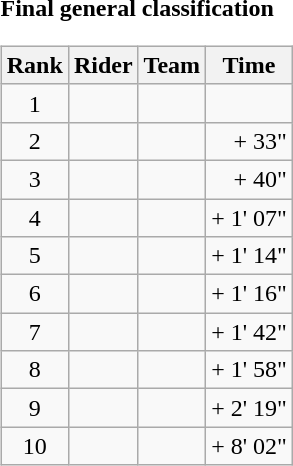<table>
<tr>
<td><strong>Final general classification</strong><br><table class="wikitable">
<tr>
<th scope="col">Rank</th>
<th scope="col">Rider</th>
<th scope="col">Team</th>
<th scope="col">Time</th>
</tr>
<tr>
<td style="text-align:center;">1</td>
<td></td>
<td></td>
<td style="text-align:right;"></td>
</tr>
<tr>
<td style="text-align:center;">2</td>
<td></td>
<td></td>
<td style="text-align:right;">+ 33"</td>
</tr>
<tr>
<td style="text-align:center;">3</td>
<td></td>
<td></td>
<td style="text-align:right;">+ 40"</td>
</tr>
<tr>
<td style="text-align:center;">4</td>
<td></td>
<td></td>
<td style="text-align:right;">+ 1' 07"</td>
</tr>
<tr>
<td style="text-align:center;">5</td>
<td></td>
<td></td>
<td style="text-align:right;">+ 1' 14"</td>
</tr>
<tr>
<td style="text-align:center;">6</td>
<td></td>
<td></td>
<td style="text-align:right;">+ 1' 16"</td>
</tr>
<tr>
<td style="text-align:center;">7</td>
<td></td>
<td></td>
<td style="text-align:right;">+ 1' 42"</td>
</tr>
<tr>
<td style="text-align:center;">8</td>
<td></td>
<td></td>
<td style="text-align:right;">+ 1' 58"</td>
</tr>
<tr>
<td style="text-align:center;">9</td>
<td></td>
<td></td>
<td style="text-align:right;">+ 2' 19"</td>
</tr>
<tr>
<td style="text-align:center;">10</td>
<td></td>
<td></td>
<td style="text-align:right;">+ 8' 02"</td>
</tr>
</table>
</td>
</tr>
</table>
